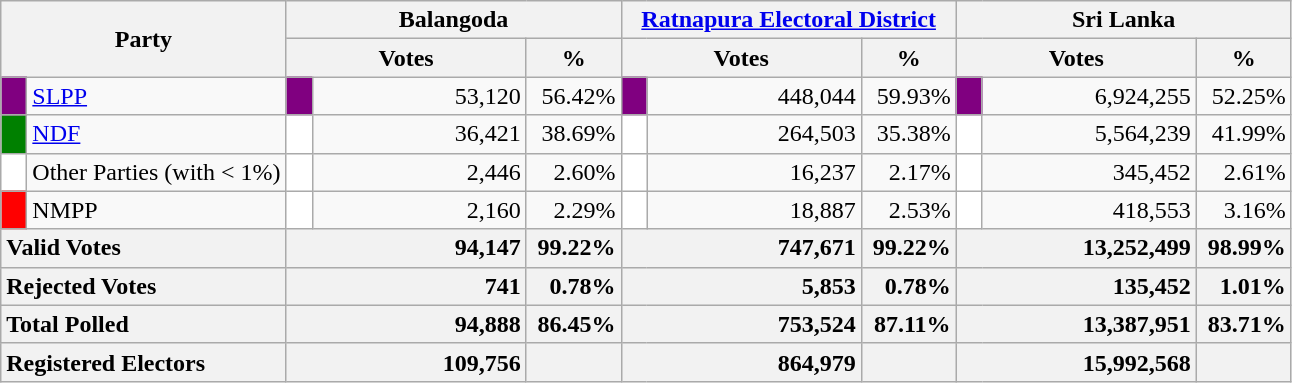<table class="wikitable">
<tr>
<th colspan="2" width="144px"rowspan="2">Party</th>
<th colspan="3" width="216px">Balangoda</th>
<th colspan="3" width="216px"><a href='#'>Ratnapura Electoral District</a></th>
<th colspan="3" width="216px">Sri Lanka</th>
</tr>
<tr>
<th colspan="2" width="144px">Votes</th>
<th>%</th>
<th colspan="2" width="144px">Votes</th>
<th>%</th>
<th colspan="2" width="144px">Votes</th>
<th>%</th>
</tr>
<tr>
<td style="background-color:purple;" width="10px"></td>
<td style="text-align:left;"><a href='#'>SLPP</a></td>
<td style="background-color:purple;" width="10px"></td>
<td style="text-align:right;">53,120</td>
<td style="text-align:right;">56.42%</td>
<td style="background-color:purple;" width="10px"></td>
<td style="text-align:right;">448,044</td>
<td style="text-align:right;">59.93%</td>
<td style="background-color:purple;" width="10px"></td>
<td style="text-align:right;">6,924,255</td>
<td style="text-align:right;">52.25%</td>
</tr>
<tr>
<td style="background-color:green;" width="10px"></td>
<td style="text-align:left;"><a href='#'>NDF</a></td>
<td style="background-color:white;" width="10px"></td>
<td style="text-align:right;">36,421</td>
<td style="text-align:right;">38.69%</td>
<td style="background-color:white;" width="10px"></td>
<td style="text-align:right;">264,503</td>
<td style="text-align:right;">35.38%</td>
<td style="background-color:white;" width="10px"></td>
<td style="text-align:right;">5,564,239</td>
<td style="text-align:right;">41.99%</td>
</tr>
<tr>
<td style="background-color:white;" width="10px"></td>
<td style="text-align:left;">Other Parties (with < 1%)</td>
<td style="background-color:white;" width="10px"></td>
<td style="text-align:right;">2,446</td>
<td style="text-align:right;">2.60%</td>
<td style="background-color:white;" width="10px"></td>
<td style="text-align:right;">16,237</td>
<td style="text-align:right;">2.17%</td>
<td style="background-color:white;" width="10px"></td>
<td style="text-align:right;">345,452</td>
<td style="text-align:right;">2.61%</td>
</tr>
<tr>
<td style="background-color:red;" width="10px"></td>
<td style="text-align:left;">NMPP</td>
<td style="background-color:white;" width="10px"></td>
<td style="text-align:right;">2,160</td>
<td style="text-align:right;">2.29%</td>
<td style="background-color:white;" width="10px"></td>
<td style="text-align:right;">18,887</td>
<td style="text-align:right;">2.53%</td>
<td style="background-color:white;" width="10px"></td>
<td style="text-align:right;">418,553</td>
<td style="text-align:right;">3.16%</td>
</tr>
<tr>
<th colspan="2" width="144px"style="text-align:left;">Valid Votes</th>
<th style="text-align:right;"colspan="2" width="144px">94,147</th>
<th style="text-align:right;">99.22%</th>
<th style="text-align:right;"colspan="2" width="144px">747,671</th>
<th style="text-align:right;">99.22%</th>
<th style="text-align:right;"colspan="2" width="144px">13,252,499</th>
<th style="text-align:right;">98.99%</th>
</tr>
<tr>
<th colspan="2" width="144px"style="text-align:left;">Rejected Votes</th>
<th style="text-align:right;"colspan="2" width="144px">741</th>
<th style="text-align:right;">0.78%</th>
<th style="text-align:right;"colspan="2" width="144px">5,853</th>
<th style="text-align:right;">0.78%</th>
<th style="text-align:right;"colspan="2" width="144px">135,452</th>
<th style="text-align:right;">1.01%</th>
</tr>
<tr>
<th colspan="2" width="144px"style="text-align:left;">Total Polled</th>
<th style="text-align:right;"colspan="2" width="144px">94,888</th>
<th style="text-align:right;">86.45%</th>
<th style="text-align:right;"colspan="2" width="144px">753,524</th>
<th style="text-align:right;">87.11%</th>
<th style="text-align:right;"colspan="2" width="144px">13,387,951</th>
<th style="text-align:right;">83.71%</th>
</tr>
<tr>
<th colspan="2" width="144px"style="text-align:left;">Registered Electors</th>
<th style="text-align:right;"colspan="2" width="144px">109,756</th>
<th></th>
<th style="text-align:right;"colspan="2" width="144px">864,979</th>
<th></th>
<th style="text-align:right;"colspan="2" width="144px">15,992,568</th>
<th></th>
</tr>
</table>
